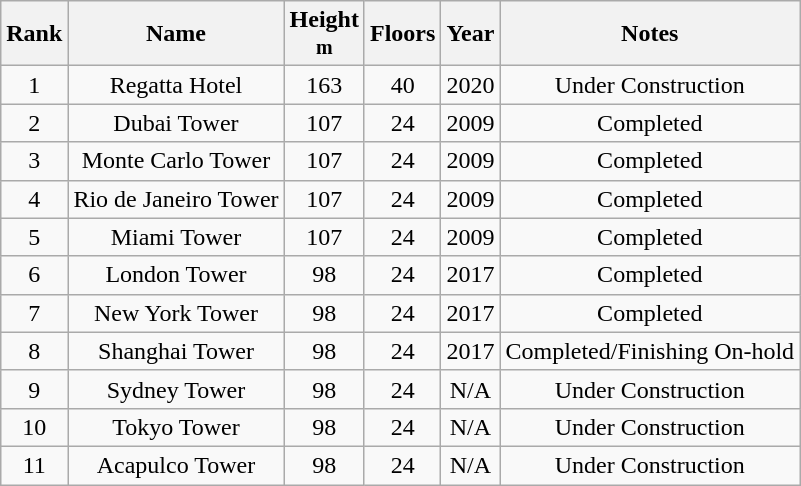<table class="wikitable sortable" style="text-align: center">
<tr>
<th>Rank</th>
<th>Name</th>
<th>Height<br><small>m</small></th>
<th>Floors</th>
<th>Year</th>
<th class="unsortable">Notes</th>
</tr>
<tr>
<td>1</td>
<td>Regatta Hotel</td>
<td>163</td>
<td>40</td>
<td>2020</td>
<td>Under Construction</td>
</tr>
<tr>
<td>2</td>
<td>Dubai Tower</td>
<td>107</td>
<td>24</td>
<td>2009</td>
<td>Completed</td>
</tr>
<tr>
<td>3</td>
<td>Monte Carlo Tower</td>
<td>107</td>
<td>24</td>
<td>2009</td>
<td>Completed</td>
</tr>
<tr>
<td>4</td>
<td>Rio de Janeiro Tower</td>
<td>107</td>
<td>24</td>
<td>2009</td>
<td>Completed</td>
</tr>
<tr>
<td>5</td>
<td>Miami Tower</td>
<td>107</td>
<td>24</td>
<td>2009</td>
<td>Completed</td>
</tr>
<tr>
<td>6</td>
<td>London Tower</td>
<td>98</td>
<td>24</td>
<td>2017</td>
<td>Completed</td>
</tr>
<tr>
<td>7</td>
<td>New York Tower</td>
<td>98</td>
<td>24</td>
<td>2017</td>
<td>Completed</td>
</tr>
<tr>
<td>8</td>
<td>Shanghai Tower</td>
<td>98</td>
<td>24</td>
<td>2017</td>
<td>Completed/Finishing On-hold</td>
</tr>
<tr>
<td>9</td>
<td>Sydney Tower</td>
<td>98</td>
<td>24</td>
<td>N/A</td>
<td>Under Construction</td>
</tr>
<tr>
<td>10</td>
<td>Tokyo Tower</td>
<td>98</td>
<td>24</td>
<td>N/A</td>
<td>Under Construction</td>
</tr>
<tr>
<td>11</td>
<td>Acapulco Tower</td>
<td>98</td>
<td>24</td>
<td>N/A</td>
<td>Under Construction</td>
</tr>
</table>
